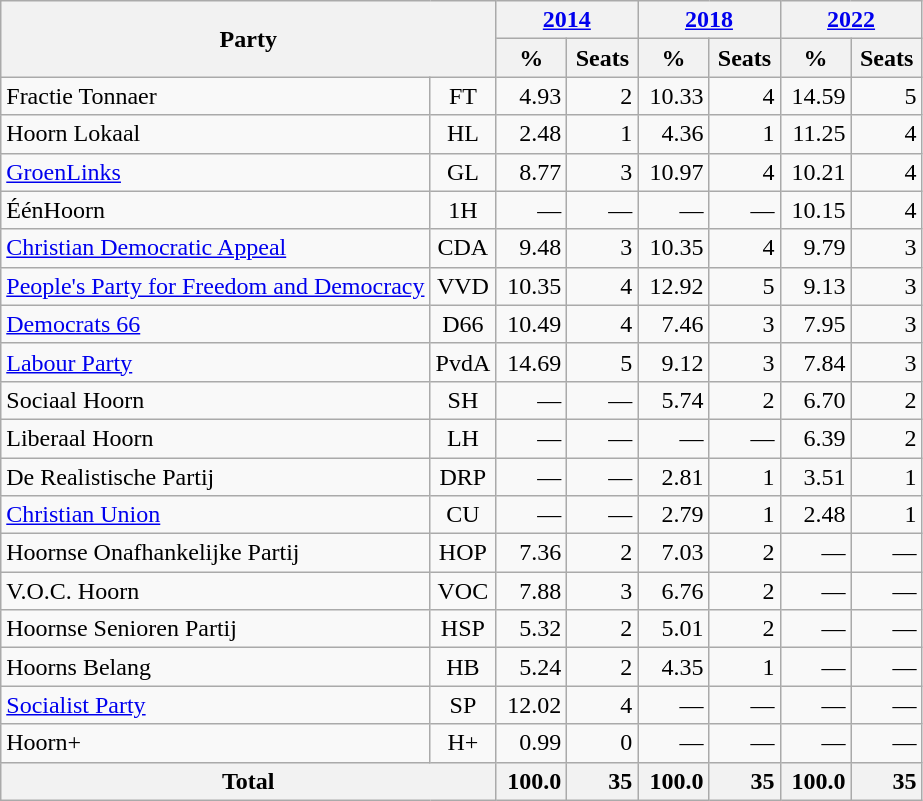<table class="wikitable plainrowheaders sortable" style="text-align:right">
<tr>
<th colspan="2" rowspan="2">Party</th>
<th colspan="2"><a href='#'>2014</a></th>
<th colspan="2"><a href='#'>2018</a></th>
<th colspan="2"><a href='#'>2022</a></th>
</tr>
<tr>
<th width="40px">%</th>
<th width="40px">Seats</th>
<th width="40px">%</th>
<th width="40px">Seats</th>
<th width="40px">%</th>
<th width="40px">Seats</th>
</tr>
<tr>
<td style="text-align:left">Fractie Tonnaer</td>
<td style="text-align:center">FT</td>
<td>4.93</td>
<td>2</td>
<td>10.33</td>
<td>4</td>
<td>14.59</td>
<td>5</td>
</tr>
<tr>
<td style="text-align:left">Hoorn Lokaal</td>
<td style="text-align:center">HL</td>
<td>2.48</td>
<td>1</td>
<td>4.36</td>
<td>1</td>
<td>11.25</td>
<td>4</td>
</tr>
<tr>
<td style="text-align:left"><a href='#'>GroenLinks</a></td>
<td style="text-align:center">GL</td>
<td>8.77</td>
<td>3</td>
<td>10.97</td>
<td>4</td>
<td>10.21</td>
<td>4</td>
</tr>
<tr>
<td style="text-align:left">ÉénHoorn</td>
<td style="text-align:center">1H</td>
<td>—</td>
<td>—</td>
<td>—</td>
<td>—</td>
<td>10.15</td>
<td>4</td>
</tr>
<tr>
<td style="text-align:left"><a href='#'>Christian Democratic Appeal</a></td>
<td style="text-align:center">CDA</td>
<td>9.48</td>
<td>3</td>
<td>10.35</td>
<td>4</td>
<td>9.79</td>
<td>3</td>
</tr>
<tr>
<td style="text-align:left"><a href='#'>People's Party for Freedom and Democracy</a></td>
<td style="text-align:center">VVD</td>
<td>10.35</td>
<td>4</td>
<td>12.92</td>
<td>5</td>
<td>9.13</td>
<td>3</td>
</tr>
<tr>
<td style="text-align:left"><a href='#'>Democrats 66</a></td>
<td style="text-align:center">D66</td>
<td>10.49</td>
<td>4</td>
<td>7.46</td>
<td>3</td>
<td>7.95</td>
<td>3</td>
</tr>
<tr>
<td style="text-align:left"><a href='#'>Labour Party</a></td>
<td style="text-align:center">PvdA</td>
<td>14.69</td>
<td>5</td>
<td>9.12</td>
<td>3</td>
<td>7.84</td>
<td>3</td>
</tr>
<tr>
<td style="text-align:left">Sociaal Hoorn</td>
<td style="text-align:center">SH</td>
<td>—</td>
<td>—</td>
<td>5.74</td>
<td>2</td>
<td>6.70</td>
<td>2</td>
</tr>
<tr>
<td style="text-align:left">Liberaal Hoorn</td>
<td style="text-align:center">LH</td>
<td>—</td>
<td>—</td>
<td>—</td>
<td>—</td>
<td>6.39</td>
<td>2</td>
</tr>
<tr>
<td style="text-align:left">De Realistische Partij</td>
<td style="text-align:center">DRP</td>
<td>—</td>
<td>—</td>
<td>2.81</td>
<td>1</td>
<td>3.51</td>
<td>1</td>
</tr>
<tr>
<td style="text-align:left"><a href='#'>Christian Union</a></td>
<td style="text-align:center">CU</td>
<td>—</td>
<td>—</td>
<td>2.79</td>
<td>1</td>
<td>2.48</td>
<td>1</td>
</tr>
<tr>
<td style="text-align:left">Hoornse Onafhankelijke Partij</td>
<td style="text-align:center">HOP</td>
<td>7.36</td>
<td>2</td>
<td>7.03</td>
<td>2</td>
<td>—</td>
<td>—</td>
</tr>
<tr>
<td style="text-align:left">V.O.C. Hoorn</td>
<td style="text-align:center">VOC</td>
<td>7.88</td>
<td>3</td>
<td>6.76</td>
<td>2</td>
<td>—</td>
<td>—</td>
</tr>
<tr>
<td style="text-align:left">Hoornse Senioren Partij</td>
<td style="text-align:center">HSP</td>
<td>5.32</td>
<td>2</td>
<td>5.01</td>
<td>2</td>
<td>—</td>
<td>—</td>
</tr>
<tr>
<td style="text-align:left">Hoorns Belang</td>
<td style="text-align:center">HB</td>
<td>5.24</td>
<td>2</td>
<td>4.35</td>
<td>1</td>
<td>—</td>
<td>—</td>
</tr>
<tr>
<td style="text-align:left"><a href='#'>Socialist Party</a></td>
<td style="text-align:center">SP</td>
<td>12.02</td>
<td>4</td>
<td>—</td>
<td>—</td>
<td>—</td>
<td>—</td>
</tr>
<tr>
<td style="text-align:left">Hoorn+</td>
<td style="text-align:center">H+</td>
<td>0.99</td>
<td>0</td>
<td>—</td>
<td>—</td>
<td>—</td>
<td>—</td>
</tr>
<tr>
<th colspan="2" scope="row"><strong>Total</strong></th>
<th scope="row" style="text-align:right"><strong>100.0</strong></th>
<th scope="row" style="text-align:right"><strong>35</strong></th>
<th scope="row" style="text-align:right"><strong>100.0</strong></th>
<th scope="row" style="text-align:right"><strong>35</strong></th>
<th scope="row" style="text-align:right"><strong>100.0</strong></th>
<th scope="row" style="text-align:right"><strong>35</strong></th>
</tr>
</table>
